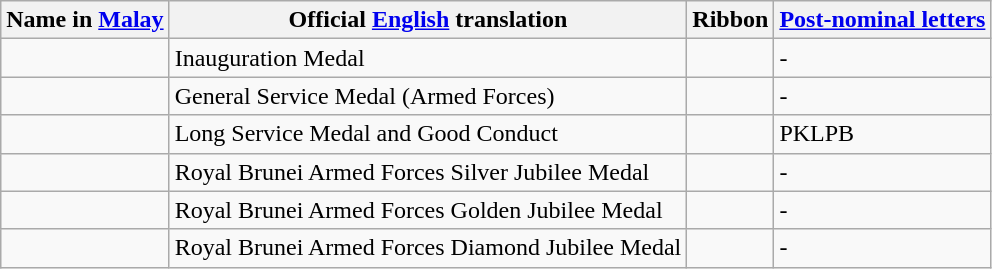<table class="wikitable">
<tr>
<th>Name in <a href='#'>Malay</a></th>
<th>Official <a href='#'>English</a> translation</th>
<th>Ribbon</th>
<th><a href='#'>Post-nominal letters</a></th>
</tr>
<tr>
<td></td>
<td>Inauguration Medal</td>
<td></td>
<td>-</td>
</tr>
<tr>
<td></td>
<td>General Service Medal (Armed Forces)</td>
<td></td>
<td>-</td>
</tr>
<tr>
<td></td>
<td>Long Service Medal and Good Conduct</td>
<td></td>
<td>PKLPB</td>
</tr>
<tr>
<td></td>
<td>Royal Brunei Armed Forces Silver Jubilee Medal</td>
<td></td>
<td>-</td>
</tr>
<tr>
<td></td>
<td>Royal Brunei Armed Forces Golden Jubilee Medal</td>
<td></td>
<td>-</td>
</tr>
<tr>
<td></td>
<td>Royal Brunei Armed Forces Diamond Jubilee Medal</td>
<td></td>
<td>-</td>
</tr>
</table>
